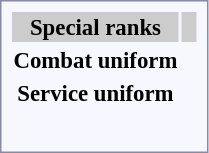<table style="border:1px solid #8888aa; background-color:#f7f8ff; padding:5px; font-size:95%; margin: 0px 12px 12px 0px;">
<tr style="background-color:#CCCCCC; width: 100%">
<th>Special ranks</th>
<th colspan=3></th>
</tr>
<tr style="text-align:center;">
<th>Combat uniform</th>
<td></td>
<td></td>
<td></td>
</tr>
<tr style="text-align:center;">
<th>Service uniform</th>
<td></td>
<td></td>
</tr>
<tr style="text-align:center;">
<td></td>
<td></td>
<td><br></td>
<td><br></td>
</tr>
</table>
